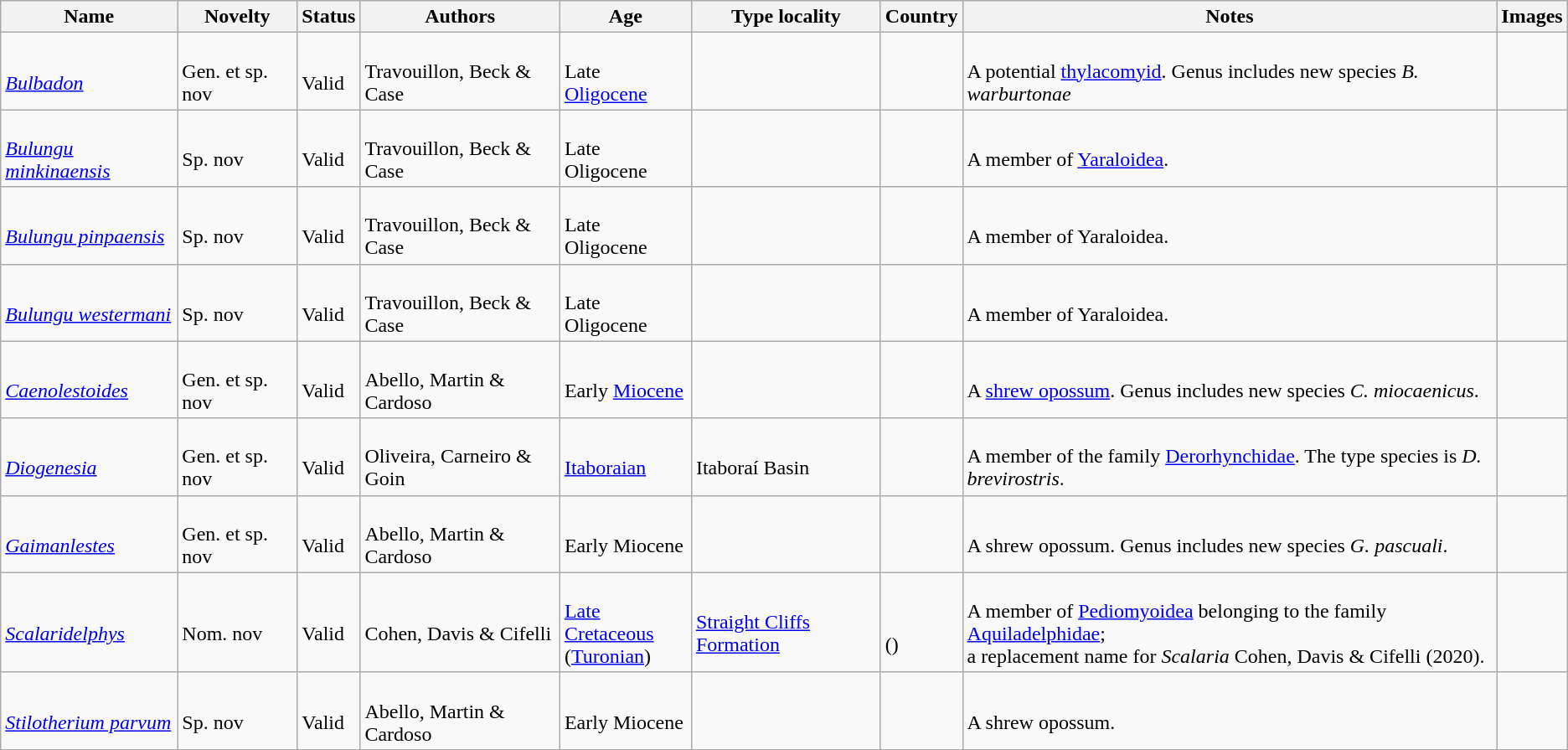<table class="wikitable sortable" align="center">
<tr>
<th>Name</th>
<th>Novelty</th>
<th>Status</th>
<th>Authors</th>
<th>Age</th>
<th>Type locality</th>
<th>Country</th>
<th>Notes</th>
<th>Images</th>
</tr>
<tr>
<td><br><em><a href='#'>Bulbadon</a></em></td>
<td><br>Gen. et sp. nov</td>
<td><br>Valid</td>
<td><br>Travouillon, Beck & Case</td>
<td><br>Late <a href='#'>Oligocene</a></td>
<td></td>
<td><br></td>
<td><br>A potential <a href='#'>thylacomyid</a>. Genus includes new species <em>B. warburtonae</em></td>
<td></td>
</tr>
<tr>
<td><br><em><a href='#'>Bulungu minkinaensis</a></em></td>
<td><br>Sp. nov</td>
<td><br>Valid</td>
<td><br>Travouillon, Beck & Case</td>
<td><br>Late Oligocene</td>
<td></td>
<td><br></td>
<td><br>A member of <a href='#'>Yaraloidea</a>.</td>
<td></td>
</tr>
<tr>
<td><br><em><a href='#'>Bulungu pinpaensis</a></em></td>
<td><br>Sp. nov</td>
<td><br>Valid</td>
<td><br>Travouillon, Beck & Case</td>
<td><br>Late Oligocene</td>
<td></td>
<td><br></td>
<td><br>A member of Yaraloidea.</td>
<td></td>
</tr>
<tr>
<td><br><em><a href='#'>Bulungu westermani</a></em></td>
<td><br>Sp. nov</td>
<td><br>Valid</td>
<td><br>Travouillon, Beck & Case</td>
<td><br>Late Oligocene</td>
<td></td>
<td><br></td>
<td><br>A member of Yaraloidea.</td>
<td></td>
</tr>
<tr>
<td><br><em><a href='#'>Caenolestoides</a></em></td>
<td><br>Gen. et sp. nov</td>
<td><br>Valid</td>
<td><br>Abello, Martin & Cardoso</td>
<td><br>Early <a href='#'>Miocene</a></td>
<td></td>
<td><br></td>
<td><br>A <a href='#'>shrew opossum</a>. Genus includes new species <em>C. miocaenicus</em>.</td>
<td></td>
</tr>
<tr>
<td><br><em><a href='#'>Diogenesia</a></em></td>
<td><br>Gen. et sp. nov</td>
<td><br>Valid</td>
<td><br>Oliveira, Carneiro & Goin</td>
<td><br><a href='#'>Itaboraian</a></td>
<td><br>Itaboraí Basin</td>
<td><br></td>
<td><br>A member of the family <a href='#'>Derorhynchidae</a>. The type species is <em>D. brevirostris</em>.</td>
<td></td>
</tr>
<tr>
<td><br><em><a href='#'>Gaimanlestes</a></em></td>
<td><br>Gen. et sp. nov</td>
<td><br>Valid</td>
<td><br>Abello, Martin & Cardoso</td>
<td><br>Early Miocene</td>
<td></td>
<td><br></td>
<td><br>A shrew opossum. Genus includes new species <em>G. pascuali</em>.</td>
<td></td>
</tr>
<tr>
<td><br><em><a href='#'>Scalaridelphys</a></em></td>
<td><br>Nom. nov</td>
<td><br>Valid</td>
<td><br>Cohen, Davis & Cifelli</td>
<td><br><a href='#'>Late Cretaceous</a><br>(<a href='#'>Turonian</a>)</td>
<td><br><a href='#'>Straight Cliffs Formation</a></td>
<td><br><br>()</td>
<td><br>A member of <a href='#'>Pediomyoidea</a> belonging to the family <a href='#'>Aquiladelphidae</a>;<br>a replacement name for <em>Scalaria</em> Cohen, Davis & Cifelli (2020).</td>
<td></td>
</tr>
<tr>
<td><br><em><a href='#'>Stilotherium parvum</a></em></td>
<td><br>Sp. nov</td>
<td><br>Valid</td>
<td><br>Abello, Martin & Cardoso</td>
<td><br>Early Miocene</td>
<td></td>
<td><br></td>
<td><br>A shrew opossum.</td>
<td></td>
</tr>
<tr>
</tr>
</table>
